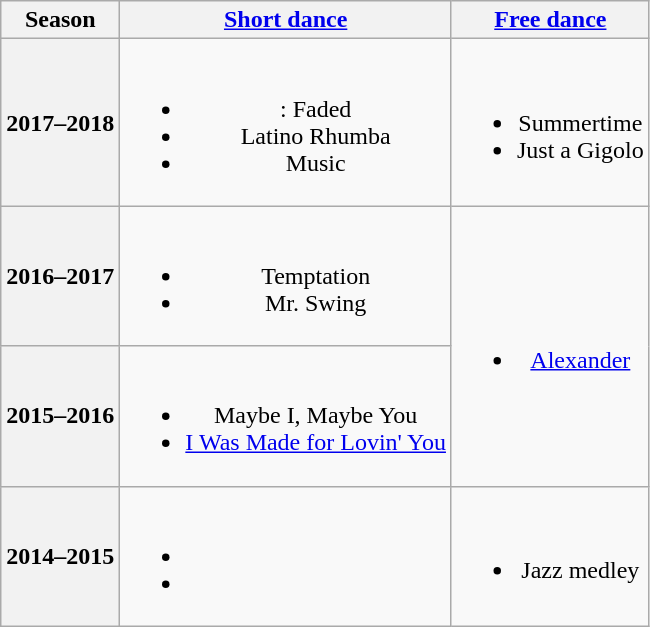<table class=wikitable style=text-align:center>
<tr>
<th>Season</th>
<th><a href='#'>Short dance</a></th>
<th><a href='#'>Free dance</a></th>
</tr>
<tr>
<th>2017–2018 <br> </th>
<td><br><ul><li>: Faded</li><li> Latino Rhumba <br></li><li> Music <br></li></ul></td>
<td><br><ul><li>Summertime <br></li><li>Just a Gigolo <br></li></ul></td>
</tr>
<tr>
<th>2016–2017 <br> </th>
<td><br><ul><li> Temptation <br></li><li> Mr. Swing <br></li></ul></td>
<td rowspan=2><br><ul><li><a href='#'>Alexander</a> <br></li></ul></td>
</tr>
<tr>
<th>2015–2016 <br> </th>
<td><br><ul><li> Maybe I, Maybe You <br></li><li> <a href='#'>I Was Made for Lovin' You</a> <br></li></ul></td>
</tr>
<tr>
<th>2014–2015 <br> </th>
<td><br><ul><li></li><li> <br></li></ul></td>
<td><br><ul><li>Jazz medley <br></li></ul></td>
</tr>
</table>
